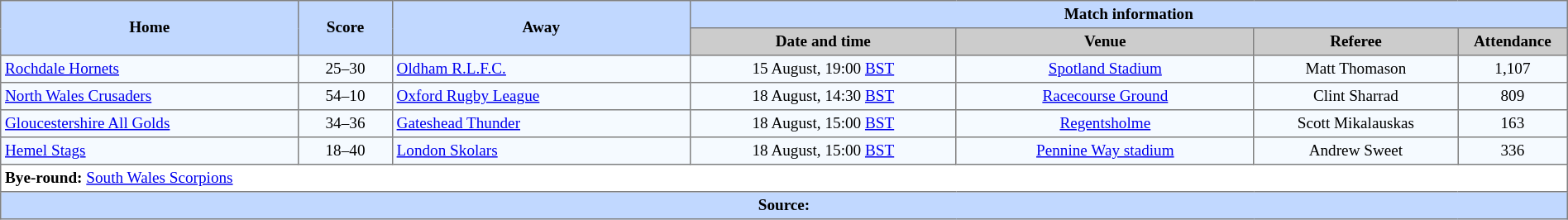<table border=1 style="border-collapse:collapse; font-size:80%; text-align:center;" cellpadding=3 cellspacing=0 width=100%>
<tr bgcolor=#C1D8FF>
<th rowspan=2 width=19%>Home</th>
<th rowspan=2 width=6%>Score</th>
<th rowspan=2 width=19%>Away</th>
<th colspan=6>Match information</th>
</tr>
<tr bgcolor=#CCCCCC>
<th width=17%>Date and time</th>
<th width=19%>Venue</th>
<th width=13%>Referee</th>
<th width=7%>Attendance</th>
</tr>
<tr bgcolor=#F5FAFF>
<td align=left> <a href='#'>Rochdale Hornets</a></td>
<td>25–30</td>
<td align=left> <a href='#'>Oldham R.L.F.C.</a></td>
<td>15 August, 19:00 <a href='#'>BST</a></td>
<td><a href='#'>Spotland Stadium</a></td>
<td>Matt Thomason</td>
<td>1,107</td>
</tr>
<tr bgcolor=#F5FAFF>
<td align=left> <a href='#'>North Wales Crusaders</a></td>
<td>54–10</td>
<td align=left> <a href='#'>Oxford Rugby League</a></td>
<td>18 August, 14:30 <a href='#'>BST</a></td>
<td><a href='#'>Racecourse Ground</a></td>
<td>Clint Sharrad</td>
<td>809</td>
</tr>
<tr bgcolor=#F5FAFF>
<td align=left> <a href='#'>Gloucestershire All Golds</a></td>
<td>34–36</td>
<td align=left> <a href='#'>Gateshead Thunder</a></td>
<td>18 August, 15:00 <a href='#'>BST</a></td>
<td><a href='#'>Regentsholme</a></td>
<td>Scott Mikalauskas</td>
<td>163</td>
</tr>
<tr bgcolor=#F5FAFF>
<td align=left> <a href='#'>Hemel Stags</a></td>
<td>18–40</td>
<td align=left> <a href='#'>London Skolars</a></td>
<td>18 August, 15:00 <a href='#'>BST</a></td>
<td><a href='#'>Pennine Way stadium</a></td>
<td>Andrew Sweet</td>
<td>336</td>
</tr>
<tr>
<td colspan="7" align="left"><strong>Bye-round:</strong>  <a href='#'>South Wales Scorpions</a></td>
</tr>
<tr bgcolor=#C1D8FF>
<th colspan=12>Source:</th>
</tr>
</table>
